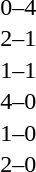<table cellspacing=1 width=70%>
<tr>
<th width=25%></th>
<th width=30%></th>
<th width=15%></th>
<th width=30%></th>
</tr>
<tr>
<td></td>
<td align=right></td>
<td align=center>0–4</td>
<td></td>
</tr>
<tr>
<td></td>
<td align=right></td>
<td align=center>2–1</td>
<td></td>
</tr>
<tr>
<td></td>
<td align=right></td>
<td align=center>1–1</td>
<td></td>
</tr>
<tr>
<td></td>
<td align=right></td>
<td align=center>4–0</td>
<td></td>
</tr>
<tr>
<td></td>
<td align=right></td>
<td align=center>1–0</td>
<td></td>
</tr>
<tr>
<td></td>
<td align=right></td>
<td align=center>2–0</td>
<td></td>
</tr>
</table>
